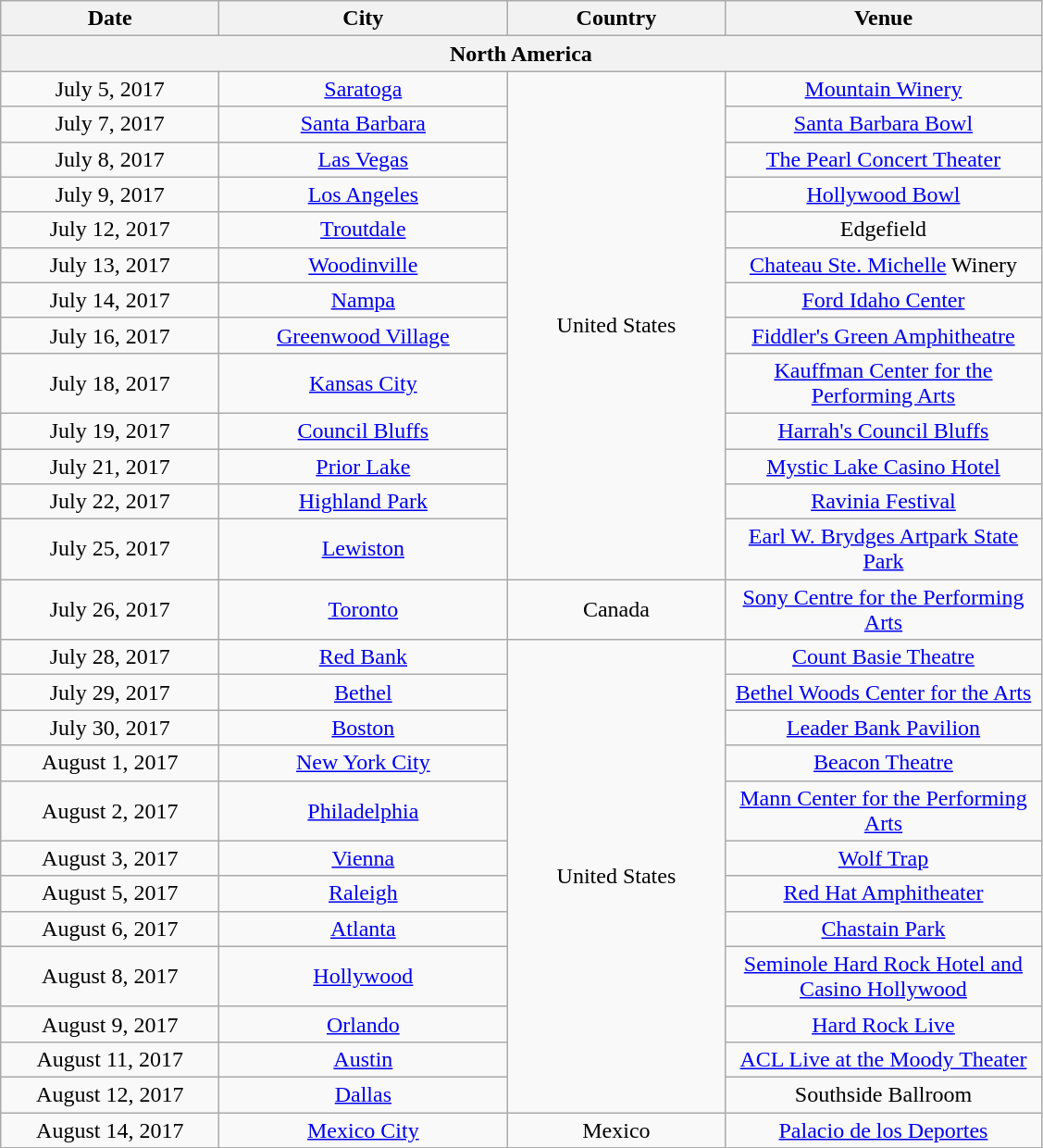<table class="wikitable" style="text-align:center;">
<tr>
<th style="width:150px;">Date</th>
<th style="width:200px;">City</th>
<th style="width:150px;">Country</th>
<th style="width:220px;">Venue</th>
</tr>
<tr>
<th colspan="4">North America</th>
</tr>
<tr>
<td>July 5, 2017</td>
<td><a href='#'>Saratoga</a></td>
<td rowspan="13">United States</td>
<td><a href='#'>Mountain Winery</a></td>
</tr>
<tr>
<td>July 7, 2017</td>
<td><a href='#'>Santa Barbara</a></td>
<td><a href='#'>Santa Barbara Bowl</a></td>
</tr>
<tr>
<td>July 8, 2017</td>
<td><a href='#'>Las Vegas</a></td>
<td><a href='#'>The Pearl Concert Theater</a></td>
</tr>
<tr>
<td>July 9, 2017</td>
<td><a href='#'>Los Angeles</a></td>
<td><a href='#'>Hollywood Bowl</a></td>
</tr>
<tr>
<td>July 12, 2017</td>
<td><a href='#'>Troutdale</a></td>
<td>Edgefield</td>
</tr>
<tr>
<td>July 13, 2017</td>
<td><a href='#'>Woodinville</a></td>
<td><a href='#'>Chateau Ste. Michelle</a> Winery</td>
</tr>
<tr>
<td>July 14, 2017</td>
<td><a href='#'>Nampa</a></td>
<td><a href='#'>Ford Idaho Center</a></td>
</tr>
<tr>
<td>July 16, 2017</td>
<td><a href='#'>Greenwood Village</a></td>
<td><a href='#'>Fiddler's Green Amphitheatre</a></td>
</tr>
<tr>
<td>July 18, 2017</td>
<td><a href='#'>Kansas City</a></td>
<td><a href='#'>Kauffman Center for the Performing Arts</a></td>
</tr>
<tr>
<td>July 19, 2017</td>
<td><a href='#'>Council Bluffs</a></td>
<td><a href='#'>Harrah's Council Bluffs</a></td>
</tr>
<tr>
<td>July 21, 2017</td>
<td><a href='#'>Prior Lake</a></td>
<td><a href='#'>Mystic Lake Casino Hotel</a></td>
</tr>
<tr>
<td>July 22, 2017</td>
<td><a href='#'>Highland Park</a></td>
<td><a href='#'>Ravinia Festival</a></td>
</tr>
<tr>
<td>July 25, 2017</td>
<td><a href='#'>Lewiston</a></td>
<td><a href='#'>Earl W. Brydges Artpark State Park</a></td>
</tr>
<tr>
<td>July 26, 2017</td>
<td><a href='#'>Toronto</a></td>
<td>Canada</td>
<td><a href='#'>Sony Centre for the Performing Arts</a></td>
</tr>
<tr>
<td>July 28, 2017</td>
<td><a href='#'>Red Bank</a></td>
<td rowspan="12">United States</td>
<td><a href='#'>Count Basie Theatre</a></td>
</tr>
<tr>
<td>July 29, 2017</td>
<td><a href='#'>Bethel</a></td>
<td><a href='#'>Bethel Woods Center for the Arts</a></td>
</tr>
<tr>
<td>July 30, 2017</td>
<td><a href='#'>Boston</a></td>
<td><a href='#'>Leader Bank Pavilion</a></td>
</tr>
<tr>
<td>August 1, 2017</td>
<td><a href='#'>New York City</a></td>
<td><a href='#'>Beacon Theatre</a></td>
</tr>
<tr>
<td>August 2, 2017</td>
<td><a href='#'>Philadelphia</a></td>
<td><a href='#'>Mann Center for the Performing Arts</a></td>
</tr>
<tr>
<td>August 3, 2017</td>
<td><a href='#'>Vienna</a></td>
<td><a href='#'>Wolf Trap</a></td>
</tr>
<tr>
<td>August 5, 2017</td>
<td><a href='#'>Raleigh</a></td>
<td><a href='#'>Red Hat Amphitheater</a></td>
</tr>
<tr>
<td>August 6, 2017</td>
<td><a href='#'>Atlanta</a></td>
<td><a href='#'>Chastain Park</a></td>
</tr>
<tr>
<td>August 8, 2017</td>
<td><a href='#'>Hollywood</a></td>
<td><a href='#'>Seminole Hard Rock Hotel and Casino Hollywood</a></td>
</tr>
<tr>
<td>August 9, 2017</td>
<td><a href='#'>Orlando</a></td>
<td><a href='#'>Hard Rock Live</a></td>
</tr>
<tr>
<td>August 11, 2017</td>
<td><a href='#'>Austin</a></td>
<td><a href='#'>ACL Live at the Moody Theater</a></td>
</tr>
<tr>
<td>August 12, 2017</td>
<td><a href='#'>Dallas</a></td>
<td>Southside Ballroom</td>
</tr>
<tr>
<td>August 14, 2017</td>
<td><a href='#'>Mexico City</a></td>
<td>Mexico</td>
<td><a href='#'>Palacio de los Deportes</a></td>
</tr>
</table>
